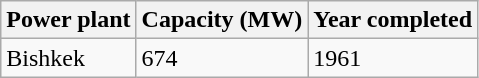<table class="wikitable sortable">
<tr>
<th>Power plant</th>
<th>Capacity (MW)</th>
<th>Year completed</th>
</tr>
<tr>
<td>Bishkek</td>
<td>674</td>
<td>1961</td>
</tr>
</table>
